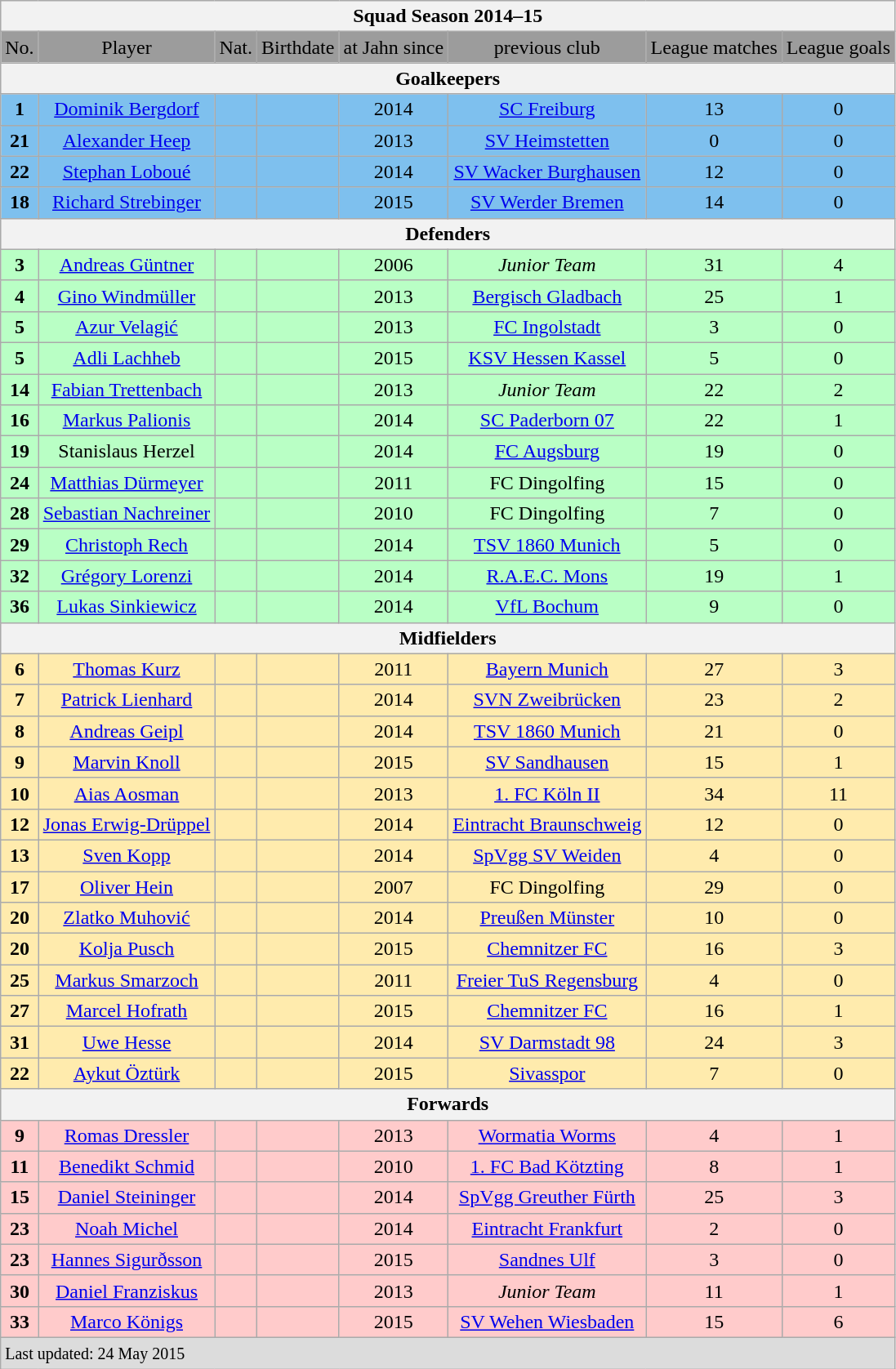<table class="wikitable">
<tr style="text-align:center; background:#dcdcdc;">
<th colspan="12">Squad Season 2014–15</th>
</tr>
<tr style="text-align:center; background:#9c9c9c;">
<td>No.</td>
<td>Player</td>
<td>Nat.</td>
<td>Birthdate</td>
<td>at Jahn since</td>
<td>previous club</td>
<td>League matches</td>
<td>League goals</td>
</tr>
<tr style="text-align:center; background:#dcdcdc;">
<th colspan="12">Goalkeepers</th>
</tr>
<tr style="text-align:center; background:#7ec0ee;">
<td><strong>1</strong></td>
<td><a href='#'>Dominik Bergdorf</a></td>
<td></td>
<td></td>
<td>2014</td>
<td><a href='#'>SC Freiburg</a></td>
<td>13</td>
<td>0</td>
</tr>
<tr style="text-align:center; background:#7ec0ee;">
<td><strong>21</strong></td>
<td><a href='#'>Alexander Heep</a></td>
<td></td>
<td></td>
<td>2013</td>
<td><a href='#'>SV Heimstetten</a></td>
<td>0</td>
<td>0</td>
</tr>
<tr style="text-align:center; background:#7ec0ee;">
<td><strong>22</strong></td>
<td><a href='#'>Stephan Loboué</a></td>
<td></td>
<td></td>
<td>2014</td>
<td><a href='#'>SV Wacker Burghausen</a></td>
<td>12</td>
<td>0</td>
</tr>
<tr style="text-align:center; background:#7ec0ee;">
<td><strong>18</strong></td>
<td><a href='#'>Richard Strebinger</a></td>
<td></td>
<td></td>
<td>2015</td>
<td><a href='#'>SV Werder Bremen</a></td>
<td>14</td>
<td>0</td>
</tr>
<tr style="text-align:center; background:#dcdcdc;">
<th colspan="12">Defenders</th>
</tr>
<tr style="text-align:center; background:#b9ffc5;">
<td><strong>3</strong></td>
<td><a href='#'>Andreas Güntner</a></td>
<td></td>
<td></td>
<td>2006</td>
<td><em>Junior Team</em></td>
<td>31</td>
<td>4</td>
</tr>
<tr style="text-align:center; background:#b9ffc5;">
<td><strong>4</strong></td>
<td><a href='#'>Gino Windmüller</a></td>
<td></td>
<td></td>
<td>2013</td>
<td><a href='#'>Bergisch Gladbach</a></td>
<td>25</td>
<td>1</td>
</tr>
<tr style="text-align:center; background:#b9ffc5;">
<td><strong>5</strong></td>
<td><a href='#'>Azur Velagić</a></td>
<td></td>
<td></td>
<td>2013</td>
<td><a href='#'>FC Ingolstadt</a></td>
<td>3</td>
<td>0</td>
</tr>
<tr style="text-align:center; background:#b9ffc5;">
<td><strong>5</strong></td>
<td><a href='#'>Adli Lachheb</a></td>
<td></td>
<td></td>
<td>2015</td>
<td><a href='#'>KSV Hessen Kassel</a></td>
<td>5</td>
<td>0</td>
</tr>
<tr style="text-align:center; background:#b9ffc5;">
<td><strong>14</strong></td>
<td><a href='#'>Fabian Trettenbach</a></td>
<td></td>
<td></td>
<td>2013</td>
<td><em>Junior Team</em></td>
<td>22</td>
<td>2</td>
</tr>
<tr style="text-align:center; background:#b9ffc5;">
<td><strong>16</strong></td>
<td><a href='#'>Markus Palionis</a></td>
<td></td>
<td></td>
<td>2014</td>
<td><a href='#'>SC Paderborn 07</a></td>
<td>22</td>
<td>1</td>
</tr>
<tr style="text-align:center; background:#b9ffc5;">
<td><strong>19</strong></td>
<td>Stanislaus Herzel</td>
<td></td>
<td></td>
<td>2014</td>
<td><a href='#'>FC Augsburg</a></td>
<td>19</td>
<td>0</td>
</tr>
<tr style="text-align:center; background:#b9ffc5;">
<td><strong>24</strong></td>
<td><a href='#'>Matthias Dürmeyer</a></td>
<td></td>
<td></td>
<td>2011</td>
<td>FC Dingolfing</td>
<td>15</td>
<td>0</td>
</tr>
<tr style="text-align:center; background:#b9ffc5;">
<td><strong>28</strong></td>
<td><a href='#'>Sebastian Nachreiner</a></td>
<td></td>
<td></td>
<td>2010</td>
<td>FC Dingolfing</td>
<td>7</td>
<td>0</td>
</tr>
<tr style="text-align:center; background:#b9ffc5;">
<td><strong>29</strong></td>
<td><a href='#'>Christoph Rech</a></td>
<td></td>
<td></td>
<td>2014</td>
<td><a href='#'>TSV 1860 Munich</a></td>
<td>5</td>
<td>0</td>
</tr>
<tr style="text-align:center; background:#b9ffc5;">
<td><strong>32</strong></td>
<td><a href='#'>Grégory Lorenzi</a></td>
<td></td>
<td></td>
<td>2014</td>
<td><a href='#'>R.A.E.C. Mons</a></td>
<td>19</td>
<td>1</td>
</tr>
<tr style="text-align:center; background:#b9ffc5;">
<td><strong>36</strong></td>
<td><a href='#'>Lukas Sinkiewicz</a></td>
<td></td>
<td></td>
<td>2014</td>
<td><a href='#'>VfL Bochum</a></td>
<td>9</td>
<td>0</td>
</tr>
<tr style="text-align:center; background:#dcdcdc;">
<th colspan="12">Midfielders</th>
</tr>
<tr style="text-align:center; background:#ffebad;">
<td><strong>6</strong></td>
<td><a href='#'>Thomas Kurz</a></td>
<td></td>
<td></td>
<td>2011</td>
<td><a href='#'>Bayern Munich</a></td>
<td>27</td>
<td>3</td>
</tr>
<tr style="text-align:center; background:#ffebad;">
<td><strong>7</strong></td>
<td><a href='#'>Patrick Lienhard</a></td>
<td></td>
<td></td>
<td>2014</td>
<td><a href='#'>SVN Zweibrücken</a></td>
<td>23</td>
<td>2</td>
</tr>
<tr style="text-align:center; background:#ffebad;">
<td><strong>8</strong></td>
<td><a href='#'>Andreas Geipl</a></td>
<td></td>
<td></td>
<td>2014</td>
<td><a href='#'>TSV 1860 Munich</a></td>
<td>21</td>
<td>0</td>
</tr>
<tr style="text-align:center; background:#ffebad;">
<td><strong>9</strong></td>
<td><a href='#'>Marvin Knoll</a></td>
<td></td>
<td></td>
<td>2015</td>
<td><a href='#'>SV Sandhausen</a></td>
<td>15</td>
<td>1</td>
</tr>
<tr style="text-align:center; background:#ffebad;">
<td><strong>10</strong></td>
<td><a href='#'>Aias Aosman</a></td>
<td></td>
<td></td>
<td>2013</td>
<td><a href='#'>1. FC Köln II</a></td>
<td>34</td>
<td>11</td>
</tr>
<tr style="text-align:center; background:#ffebad;">
<td><strong>12</strong></td>
<td><a href='#'>Jonas Erwig-Drüppel</a></td>
<td></td>
<td></td>
<td>2014</td>
<td><a href='#'>Eintracht Braunschweig</a></td>
<td>12</td>
<td>0</td>
</tr>
<tr style="text-align:center; background:#ffebad;">
<td><strong>13</strong></td>
<td><a href='#'>Sven Kopp</a></td>
<td></td>
<td></td>
<td>2014</td>
<td><a href='#'>SpVgg SV Weiden</a></td>
<td>4</td>
<td>0</td>
</tr>
<tr style="text-align:center; background:#ffebad;">
<td><strong>17</strong></td>
<td><a href='#'>Oliver Hein</a></td>
<td></td>
<td></td>
<td>2007</td>
<td>FC Dingolfing</td>
<td>29</td>
<td>0</td>
</tr>
<tr style="text-align:center; background:#ffebad;">
<td><strong>20</strong></td>
<td><a href='#'>Zlatko Muhović</a></td>
<td></td>
<td></td>
<td>2014</td>
<td><a href='#'>Preußen Münster</a></td>
<td>10</td>
<td>0</td>
</tr>
<tr style="text-align:center; background:#ffebad;">
<td><strong>20</strong></td>
<td><a href='#'>Kolja Pusch</a></td>
<td></td>
<td></td>
<td>2015</td>
<td><a href='#'>Chemnitzer FC</a></td>
<td>16</td>
<td>3</td>
</tr>
<tr style="text-align:center; background:#ffebad;">
<td><strong>25</strong></td>
<td><a href='#'>Markus Smarzoch</a></td>
<td></td>
<td></td>
<td>2011</td>
<td><a href='#'>Freier TuS Regensburg</a></td>
<td>4</td>
<td>0</td>
</tr>
<tr style="text-align:center; background:#ffebad;">
<td><strong>27</strong></td>
<td><a href='#'>Marcel Hofrath</a></td>
<td></td>
<td></td>
<td>2015</td>
<td><a href='#'>Chemnitzer FC</a></td>
<td>16</td>
<td>1</td>
</tr>
<tr style="text-align:center; background:#ffebad;">
<td><strong>31</strong></td>
<td><a href='#'>Uwe Hesse</a></td>
<td></td>
<td></td>
<td>2014</td>
<td><a href='#'>SV Darmstadt 98</a></td>
<td>24</td>
<td>3</td>
</tr>
<tr style="text-align:center; background:#ffebad;">
<td><strong>22</strong></td>
<td><a href='#'>Aykut Öztürk</a></td>
<td></td>
<td></td>
<td>2015</td>
<td><a href='#'>Sivasspor</a></td>
<td>7</td>
<td>0</td>
</tr>
<tr style="text-align:center; background:#dcdcdc;">
<th colspan="12">Forwards</th>
</tr>
<tr style="text-align:center; background:#ffcbcb;">
<td><strong>9</strong></td>
<td><a href='#'>Romas Dressler</a></td>
<td></td>
<td></td>
<td>2013</td>
<td><a href='#'>Wormatia Worms</a></td>
<td>4</td>
<td>1</td>
</tr>
<tr style="text-align:center; background:#ffcbcb;">
<td><strong>11</strong></td>
<td><a href='#'>Benedikt Schmid</a></td>
<td></td>
<td></td>
<td>2010</td>
<td><a href='#'>1. FC Bad Kötzting</a></td>
<td>8</td>
<td>1</td>
</tr>
<tr style="text-align:center; background:#ffcbcb;">
<td><strong>15</strong></td>
<td><a href='#'>Daniel Steininger</a></td>
<td></td>
<td></td>
<td>2014</td>
<td><a href='#'>SpVgg Greuther Fürth</a></td>
<td>25</td>
<td>3</td>
</tr>
<tr style="text-align:center; background:#ffcbcb;">
<td><strong>23</strong></td>
<td><a href='#'>Noah Michel</a></td>
<td></td>
<td></td>
<td>2014</td>
<td><a href='#'>Eintracht Frankfurt</a></td>
<td>2</td>
<td>0</td>
</tr>
<tr style="text-align:center; background:#ffcbcb;">
<td><strong>23</strong></td>
<td><a href='#'>Hannes Sigurðsson</a></td>
<td></td>
<td></td>
<td>2015</td>
<td><a href='#'>Sandnes Ulf</a></td>
<td>3</td>
<td>0</td>
</tr>
<tr style="text-align:center; background:#ffcbcb;">
<td><strong>30</strong></td>
<td><a href='#'>Daniel Franziskus</a></td>
<td></td>
<td></td>
<td>2013</td>
<td><em>Junior Team</em></td>
<td>11</td>
<td>1</td>
</tr>
<tr style="text-align:center; background:#ffcbcb;">
<td><strong>33</strong></td>
<td><a href='#'>Marco Königs</a></td>
<td></td>
<td></td>
<td>2015</td>
<td><a href='#'>SV Wehen Wiesbaden</a></td>
<td>15</td>
<td>6</td>
</tr>
<tr style="text-align:left; background:#dcdcdc;">
<td colspan="12"><small>Last updated: 24 May 2015</small></td>
</tr>
</table>
